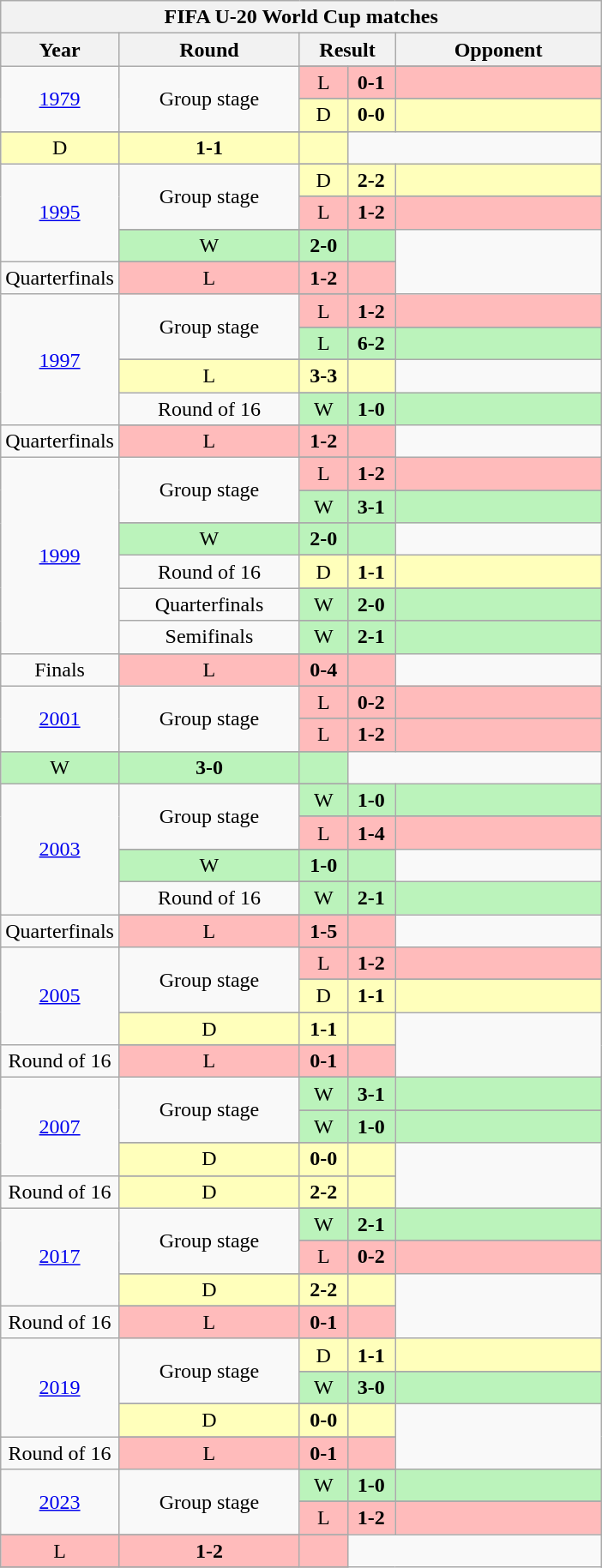<table class="wikitable collapsible collapsed" style="text-align: center;">
<tr>
<th colspan=5>FIFA U-20 World Cup matches</th>
</tr>
<tr>
<th>Year</th>
<th style="width:100pt;">Round</th>
<th style="width:50pt" colspan=2;>Result</th>
<th style="width:115pt;">Opponent</th>
</tr>
<tr>
<td rowspan=4><a href='#'>1979</a></td>
<td rowspan=4>Group stage</td>
</tr>
<tr style="background:#ffbbbb;">
<td>L</td>
<td><strong>0-1</strong></td>
<td align="left"></td>
</tr>
<tr>
</tr>
<tr style="background:#ffffbb;">
<td>D</td>
<td><strong>0-0</strong></td>
<td align="left"></td>
</tr>
<tr>
</tr>
<tr style="background:#ffffbb;">
<td>D</td>
<td><strong>1-1</strong></td>
<td align="left"></td>
</tr>
<tr>
<td rowspan=6><a href='#'>1995</a></td>
<td rowspan=4>Group stage</td>
</tr>
<tr style="background:#ffffbb;">
<td>D</td>
<td><strong>2-2</strong></td>
<td align="left"></td>
</tr>
<tr>
</tr>
<tr style="background:#ffbbbb;">
<td>L</td>
<td><strong>1-2</strong></td>
<td align="left"></td>
</tr>
<tr>
</tr>
<tr style="background:#bbf3bb;">
<td>W</td>
<td><strong>2-0</strong></td>
<td align="left"></td>
</tr>
<tr>
<td rowspan=2>Quarterfinals</td>
</tr>
<tr style="background:#ffbbbb;">
<td>L</td>
<td><strong>1-2</strong></td>
<td align="left"></td>
</tr>
<tr>
<td rowspan=8><a href='#'>1997</a></td>
<td rowspan=4>Group stage</td>
</tr>
<tr style="background:#ffbbbb;">
<td>L</td>
<td><strong>1-2</strong></td>
<td align="left"></td>
</tr>
<tr>
</tr>
<tr style="background:#bbf3bb;">
<td>L</td>
<td><strong>6-2</strong></td>
<td align="left"></td>
</tr>
<tr>
</tr>
<tr style="background:#ffffbb;">
<td>L</td>
<td><strong>3-3</strong></td>
<td align="left"></td>
</tr>
<tr>
<td rowspan=2>Round of 16</td>
</tr>
<tr style="background:#bbf3bb;">
<td>W</td>
<td><strong>1-0</strong></td>
<td align="left"></td>
</tr>
<tr>
<td rowspan=2>Quarterfinals</td>
</tr>
<tr style="background:#ffbbbb;">
<td>L</td>
<td><strong>1-2</strong></td>
<td align="left"></td>
</tr>
<tr>
<td rowspan=12><a href='#'>1999</a></td>
<td rowspan=4>Group stage</td>
</tr>
<tr style="background:#ffbbbb;">
<td>L</td>
<td><strong>1-2</strong></td>
<td align="left"></td>
</tr>
<tr>
</tr>
<tr style="background:#bbf3bb;">
<td>W</td>
<td><strong>3-1</strong></td>
<td align="left"></td>
</tr>
<tr>
</tr>
<tr style="background:#bbf3bb;">
<td>W</td>
<td><strong>2-0</strong></td>
<td align="left"></td>
</tr>
<tr>
<td rowspan=2>Round of 16</td>
</tr>
<tr style="background:#ffffbb;">
<td>D</td>
<td><strong>1-1</strong></td>
<td align="left"></td>
</tr>
<tr>
<td rowspan=2>Quarterfinals</td>
</tr>
<tr style="background:#bbf3bb;">
<td>W</td>
<td><strong>2-0</strong></td>
<td align="left"></td>
</tr>
<tr>
<td rowspan=2>Semifinals</td>
</tr>
<tr style="background:#bbf3bb;">
<td>W</td>
<td><strong>2-1</strong></td>
<td align="left"></td>
</tr>
<tr>
<td rowspan=2>Finals</td>
</tr>
<tr style="background:#ffbbbb;">
<td>L</td>
<td><strong>0-4</strong></td>
<td align="left"></td>
</tr>
<tr>
<td rowspan=4><a href='#'>2001</a></td>
<td rowspan=4>Group stage</td>
</tr>
<tr style="background:#ffbbbb;">
<td>L</td>
<td><strong>0-2</strong></td>
<td align="left"></td>
</tr>
<tr>
</tr>
<tr style="background:#ffbbbb;">
<td>L</td>
<td><strong>1-2</strong></td>
<td align="left"></td>
</tr>
<tr>
</tr>
<tr style="background:#bbf3bb;">
<td>W</td>
<td><strong>3-0</strong></td>
<td align="left"></td>
</tr>
<tr>
<td rowspan=8><a href='#'>2003</a></td>
<td rowspan=4>Group stage</td>
</tr>
<tr style="background:#bbf3bb;">
<td>W</td>
<td><strong>1-0</strong></td>
<td align="left"></td>
</tr>
<tr>
</tr>
<tr style="background:#ffbbbb;">
<td>L</td>
<td><strong>1-4</strong></td>
<td align="left"></td>
</tr>
<tr>
</tr>
<tr style="background:#bbf3bb;">
<td>W</td>
<td><strong>1-0</strong></td>
<td align="left"></td>
</tr>
<tr>
<td rowspan=2>Round of 16</td>
</tr>
<tr style="background:#bbf3bb;">
<td>W</td>
<td><strong>2-1</strong></td>
<td align="left"></td>
</tr>
<tr>
<td rowspan=2>Quarterfinals</td>
</tr>
<tr style="background:#ffbbbb;">
<td>L</td>
<td><strong>1-5</strong></td>
<td align="left"></td>
</tr>
<tr>
<td rowspan=6><a href='#'>2005</a></td>
<td rowspan=4>Group stage</td>
</tr>
<tr style="background:#ffbbbb;">
<td>L</td>
<td><strong>1-2</strong></td>
<td align="left"></td>
</tr>
<tr>
</tr>
<tr style="background:#ffffbb;">
<td>D</td>
<td><strong>1-1</strong></td>
<td align="left"></td>
</tr>
<tr>
</tr>
<tr style="background:#ffffbb;">
<td>D</td>
<td><strong>1-1</strong></td>
<td align="left"></td>
</tr>
<tr>
<td rowspan=2>Round of 16</td>
</tr>
<tr style="background:#ffbbbb;">
<td>L</td>
<td><strong>0-1</strong></td>
<td align="left"></td>
</tr>
<tr>
<td rowspan=6><a href='#'>2007</a></td>
<td rowspan=4>Group stage</td>
</tr>
<tr style="background:#bbf3bb;">
<td>W</td>
<td><strong>3-1</strong></td>
<td align="left"></td>
</tr>
<tr>
</tr>
<tr style="background:#bbf3bb;">
<td>W</td>
<td><strong>1-0</strong></td>
<td align="left"></td>
</tr>
<tr>
</tr>
<tr style="background:#ffffbb;">
<td>D</td>
<td><strong>0-0</strong></td>
<td align="left"></td>
</tr>
<tr>
<td rowspan=2>Round of 16</td>
</tr>
<tr style="background:#ffffbb;">
<td>D</td>
<td><strong>2-2</strong></td>
<td align="left"></td>
</tr>
<tr>
<td rowspan=6><a href='#'>2017</a></td>
<td rowspan=4>Group stage</td>
</tr>
<tr style="background:#bbf3bb;">
<td>W</td>
<td><strong>2-1</strong></td>
<td align="left"></td>
</tr>
<tr>
</tr>
<tr style="background:#ffbbbb;">
<td>L</td>
<td><strong>0-2</strong></td>
<td align="left"></td>
</tr>
<tr>
</tr>
<tr style="background:#ffffbb;">
<td>D</td>
<td><strong>2-2</strong></td>
<td align="left"></td>
</tr>
<tr>
<td rowspan=2>Round of 16</td>
</tr>
<tr style="background:#ffbbbb;">
<td>L</td>
<td><strong>0-1</strong></td>
<td align="left"></td>
</tr>
<tr>
<td rowspan=6><a href='#'>2019</a></td>
<td rowspan=4>Group stage</td>
</tr>
<tr style="background:#ffffbb;">
<td>D</td>
<td><strong>1-1</strong></td>
<td align="left"></td>
</tr>
<tr>
</tr>
<tr style="background:#bbf3bb;">
<td>W</td>
<td><strong>3-0</strong></td>
<td align="left"></td>
</tr>
<tr>
</tr>
<tr style="background:#ffffbb;">
<td>D</td>
<td><strong>0-0</strong></td>
<td align="left"></td>
</tr>
<tr>
<td rowspan=2>Round of 16</td>
</tr>
<tr style="background:#ffbbbb;">
<td>L</td>
<td><strong>0-1</strong></td>
<td align="left"></td>
</tr>
<tr>
<td rowspan=4><a href='#'>2023</a></td>
<td rowspan=4>Group stage</td>
</tr>
<tr style="background:#bbf3bb;">
<td>W</td>
<td><strong>1-0</strong></td>
<td align="left"></td>
</tr>
<tr>
</tr>
<tr style="background:#ffbbbb;">
<td>L</td>
<td><strong>1-2</strong></td>
<td align="left"></td>
</tr>
<tr>
</tr>
<tr style="background:#ffbbbb;">
<td>L</td>
<td><strong>1-2</strong></td>
<td align="left"></td>
</tr>
<tr>
</tr>
</table>
